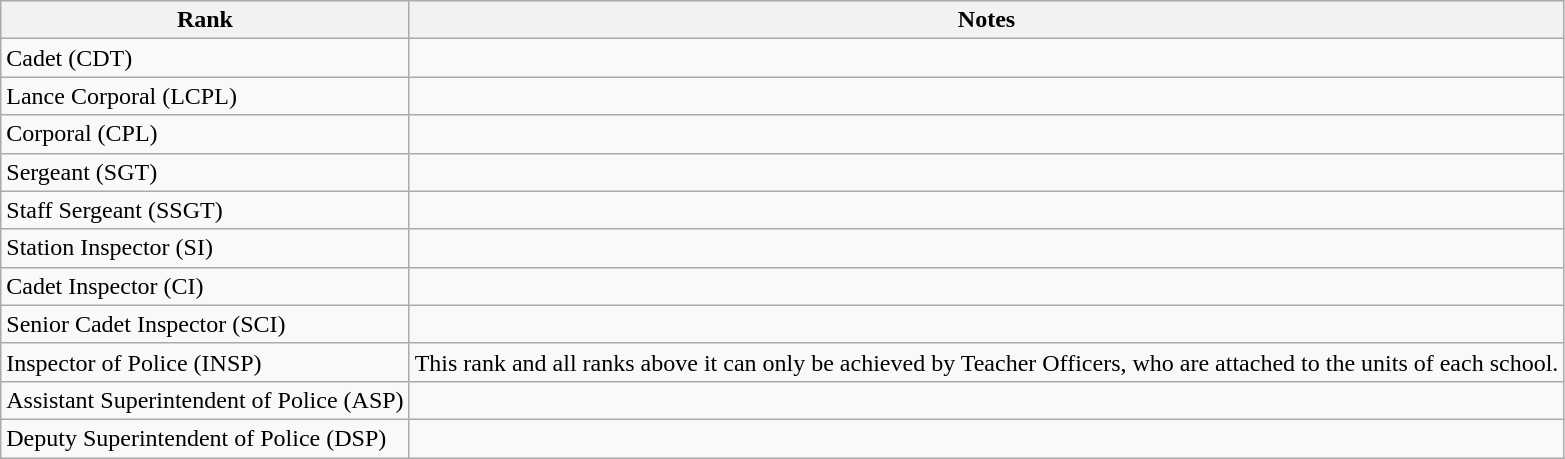<table class="wikitable">
<tr>
<th>Rank</th>
<th><strong>Notes</strong></th>
</tr>
<tr>
<td>Cadet (CDT)</td>
<td></td>
</tr>
<tr>
<td>Lance Corporal (LCPL)</td>
<td></td>
</tr>
<tr>
<td>Corporal (CPL)</td>
<td></td>
</tr>
<tr>
<td>Sergeant (SGT)</td>
<td></td>
</tr>
<tr>
<td>Staff Sergeant (SSGT)</td>
<td></td>
</tr>
<tr>
<td>Station Inspector (SI)</td>
<td></td>
</tr>
<tr>
<td>Cadet Inspector (CI)</td>
<td></td>
</tr>
<tr>
<td>Senior Cadet Inspector (SCI)</td>
<td></td>
</tr>
<tr>
<td>Inspector of Police (INSP)</td>
<td>This rank and all ranks above it can only be achieved by Teacher Officers, who are attached to the units of each school.</td>
</tr>
<tr>
<td>Assistant Superintendent of Police (ASP)</td>
<td></td>
</tr>
<tr>
<td>Deputy Superintendent of Police (DSP)</td>
<td></td>
</tr>
</table>
